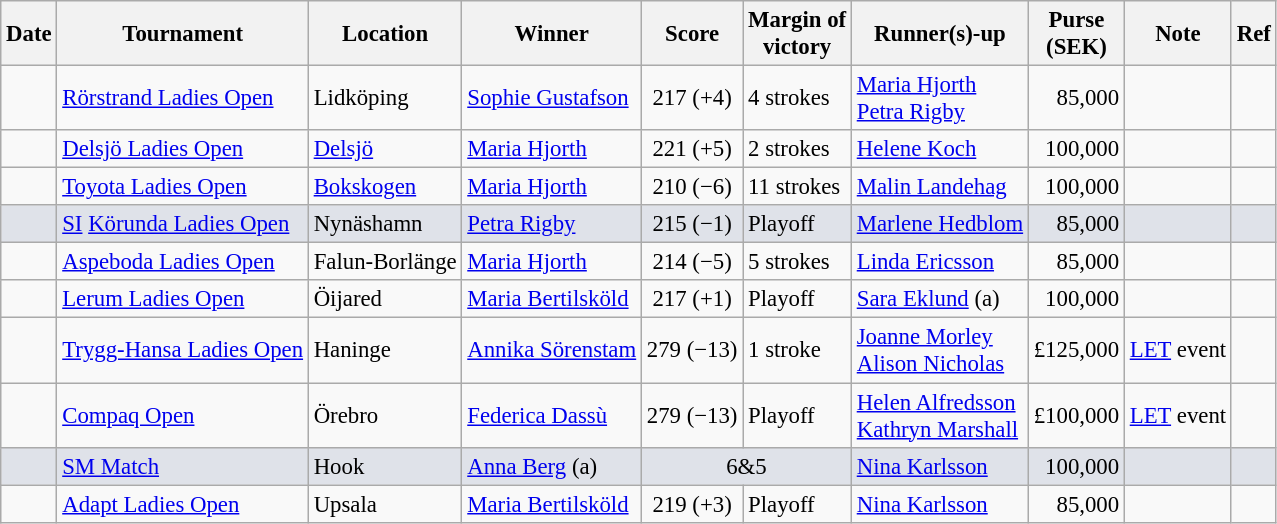<table class="wikitable" style="font-size:95%;">
<tr>
<th>Date</th>
<th>Tournament</th>
<th>Location</th>
<th>Winner</th>
<th>Score</th>
<th>Margin of<br>victory</th>
<th>Runner(s)-up</th>
<th>Purse<br>(SEK)</th>
<th>Note</th>
<th>Ref</th>
</tr>
<tr>
<td></td>
<td><a href='#'>Rörstrand Ladies Open</a></td>
<td>Lidköping</td>
<td> <a href='#'>Sophie Gustafson</a></td>
<td align=center>217 (+4)</td>
<td>4 strokes</td>
<td> <a href='#'>Maria Hjorth</a><br> <a href='#'>Petra Rigby</a></td>
<td align=right>85,000</td>
<td></td>
<td></td>
</tr>
<tr>
<td></td>
<td><a href='#'>Delsjö Ladies Open</a></td>
<td><a href='#'>Delsjö</a></td>
<td> <a href='#'>Maria Hjorth</a></td>
<td align=center>221 (+5)</td>
<td>2 strokes</td>
<td> <a href='#'>Helene Koch</a></td>
<td align=right>100,000</td>
<td></td>
<td></td>
</tr>
<tr>
<td></td>
<td><a href='#'>Toyota Ladies Open</a></td>
<td><a href='#'>Bokskogen</a></td>
<td> <a href='#'>Maria Hjorth</a></td>
<td align=center>210 (−6)</td>
<td>11 strokes</td>
<td> <a href='#'>Malin Landehag</a></td>
<td align=right>100,000</td>
<td></td>
<td></td>
</tr>
<tr style="background:#dfe2e9;">
<td></td>
<td><a href='#'>SI</a> <a href='#'>Körunda Ladies Open</a></td>
<td>Nynäshamn</td>
<td> <a href='#'>Petra Rigby</a></td>
<td align=center>215 (−1)</td>
<td>Playoff</td>
<td> <a href='#'>Marlene Hedblom</a></td>
<td align=right>85,000</td>
<td></td>
<td></td>
</tr>
<tr>
<td></td>
<td><a href='#'>Aspeboda Ladies Open</a></td>
<td>Falun-Borlänge</td>
<td> <a href='#'>Maria Hjorth</a></td>
<td align=center>214 (−5)</td>
<td>5 strokes</td>
<td> <a href='#'>Linda Ericsson</a></td>
<td align=right>85,000</td>
<td></td>
<td></td>
</tr>
<tr>
<td></td>
<td><a href='#'>Lerum Ladies Open</a></td>
<td>Öijared</td>
<td> <a href='#'>Maria Bertilsköld</a></td>
<td align=center>217 (+1)</td>
<td>Playoff</td>
<td> <a href='#'>Sara Eklund</a> (a)</td>
<td align=right>100,000</td>
<td></td>
<td></td>
</tr>
<tr>
<td></td>
<td><a href='#'>Trygg-Hansa Ladies Open</a></td>
<td>Haninge</td>
<td> <a href='#'>Annika Sörenstam</a></td>
<td align=center>279 (−13)</td>
<td>1 stroke</td>
<td> <a href='#'>Joanne Morley</a><br> <a href='#'>Alison Nicholas</a></td>
<td align=right>£125,000</td>
<td><a href='#'>LET</a> event</td>
<td></td>
</tr>
<tr>
<td></td>
<td><a href='#'>Compaq Open</a></td>
<td>Örebro</td>
<td> <a href='#'>Federica Dassù</a></td>
<td>279 (−13)</td>
<td>Playoff</td>
<td> <a href='#'>Helen Alfredsson</a><br> <a href='#'>Kathryn Marshall</a></td>
<td align=right>£100,000</td>
<td><a href='#'>LET</a> event</td>
<td></td>
</tr>
<tr style="background:#dfe2e9;">
<td></td>
<td><a href='#'>SM Match</a></td>
<td>Hook</td>
<td> <a href='#'>Anna Berg</a> (a)</td>
<td colspan=2 align=center>6&5</td>
<td> <a href='#'>Nina Karlsson</a></td>
<td align=right>100,000</td>
<td></td>
<td></td>
</tr>
<tr>
<td></td>
<td><a href='#'>Adapt Ladies Open</a></td>
<td>Upsala</td>
<td> <a href='#'>Maria Bertilsköld</a></td>
<td align=center>219 (+3)</td>
<td>Playoff</td>
<td> <a href='#'>Nina Karlsson</a></td>
<td align=right>85,000</td>
<td></td>
<td></td>
</tr>
</table>
